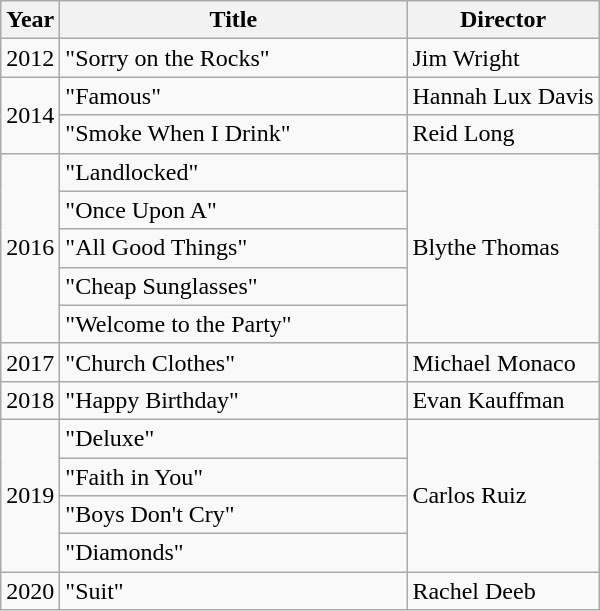<table class="wikitable plainrowheaders">
<tr>
<th>Year</th>
<th style="width:14em;">Title</th>
<th>Director</th>
</tr>
<tr>
<td>2012</td>
<td scope="row">"Sorry on the Rocks"</td>
<td>Jim Wright</td>
</tr>
<tr>
<td rowspan="2">2014</td>
<td scope="row">"Famous"</td>
<td>Hannah Lux Davis</td>
</tr>
<tr>
<td scope="row">"Smoke When I Drink"</td>
<td>Reid Long</td>
</tr>
<tr>
<td rowspan="5">2016</td>
<td scope="row">"Landlocked"</td>
<td rowspan="5">Blythe Thomas</td>
</tr>
<tr>
<td scope="row">"Once Upon A"</td>
</tr>
<tr>
<td scope="row">"All Good Things"</td>
</tr>
<tr>
<td scope="row">"Cheap Sunglasses"</td>
</tr>
<tr>
<td scope="row">"Welcome to the Party"</td>
</tr>
<tr>
<td>2017</td>
<td scope="row">"Church Clothes"</td>
<td>Michael Monaco</td>
</tr>
<tr>
<td>2018</td>
<td scope="row">"Happy Birthday"</td>
<td>Evan Kauffman</td>
</tr>
<tr>
<td rowspan="4">2019</td>
<td>"Deluxe"</td>
<td rowspan="4">Carlos Ruiz</td>
</tr>
<tr>
<td>"Faith in You"</td>
</tr>
<tr>
<td>"Boys Don't Cry"</td>
</tr>
<tr>
<td>"Diamonds"</td>
</tr>
<tr>
<td>2020</td>
<td>"Suit"</td>
<td>Rachel Deeb</td>
</tr>
</table>
